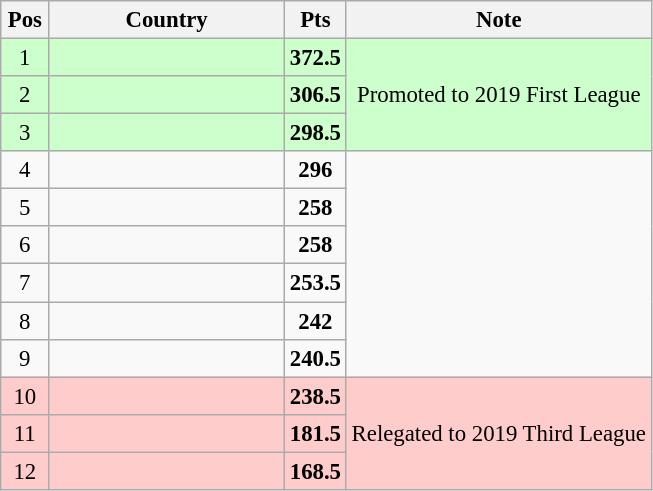<table class="wikitable" style="text-align: center; font-size:95%">
<tr>
<th width="25">Pos</th>
<th width="150">Country</th>
<th width="25">Pts</th>
<th>Note</th>
</tr>
<tr bgcolor=ccffcc>
<td>1</td>
<td align="left"><strong></strong></td>
<td><strong>372.5</strong></td>
<td rowspan=3>Promoted to 2019 First League</td>
</tr>
<tr bgcolor=ccffcc>
<td>2</td>
<td align="left"><strong></strong></td>
<td><strong>306.5</strong></td>
</tr>
<tr bgcolor=ccffcc>
<td>3</td>
<td align="left"><strong></strong></td>
<td><strong>298.5</strong></td>
</tr>
<tr>
<td>4</td>
<td align="left"><strong></strong></td>
<td><strong>296</strong></td>
<td rowspan=6></td>
</tr>
<tr>
<td>5</td>
<td align="left"><strong></strong></td>
<td><strong>258</strong></td>
</tr>
<tr>
<td>6</td>
<td align="left"><strong></strong></td>
<td><strong>258</strong></td>
</tr>
<tr>
<td>7</td>
<td align="left"><strong></strong></td>
<td><strong>253.5</strong></td>
</tr>
<tr>
<td>8</td>
<td align="left"><strong></strong></td>
<td><strong>242</strong></td>
</tr>
<tr>
<td>9</td>
<td align="left"><strong></strong></td>
<td><strong>240.5</strong></td>
</tr>
<tr bgcolor=ffcccc>
<td>10</td>
<td align="left"><strong></strong></td>
<td><strong>238.5</strong></td>
<td rowspan=3>Relegated to 2019 Third League</td>
</tr>
<tr bgcolor=ffcccc>
<td>11</td>
<td align="left"><strong></strong></td>
<td><strong>181.5</strong></td>
</tr>
<tr bgcolor=ffcccc>
<td>12</td>
<td align="left"><strong></strong></td>
<td><strong>168.5</strong></td>
</tr>
</table>
